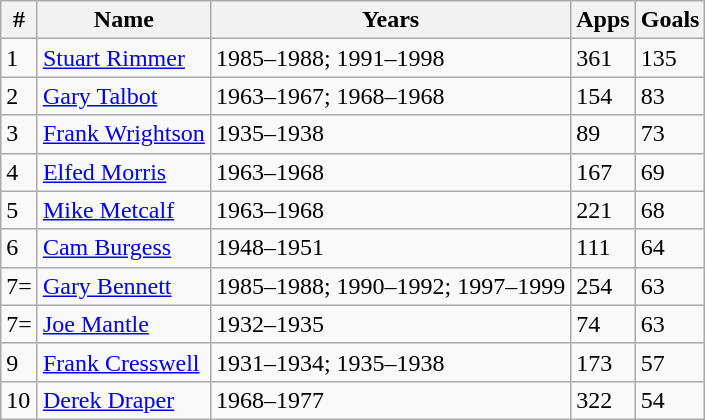<table class="wikitable">
<tr>
<th>#</th>
<th>Name</th>
<th>Years</th>
<th>Apps</th>
<th>Goals</th>
</tr>
<tr>
<td>1</td>
<td> <a href='#'>Stuart Rimmer</a></td>
<td>1985–1988; 1991–1998</td>
<td>361</td>
<td>135</td>
</tr>
<tr>
<td>2</td>
<td> <a href='#'>Gary Talbot</a></td>
<td>1963–1967; 1968–1968</td>
<td>154</td>
<td>83</td>
</tr>
<tr>
<td>3</td>
<td> <a href='#'>Frank Wrightson</a></td>
<td>1935–1938</td>
<td>89</td>
<td>73</td>
</tr>
<tr>
<td>4</td>
<td> <a href='#'>Elfed Morris</a></td>
<td>1963–1968</td>
<td>167</td>
<td>69</td>
</tr>
<tr>
<td>5</td>
<td> <a href='#'>Mike Metcalf</a></td>
<td>1963–1968</td>
<td>221</td>
<td>68</td>
</tr>
<tr>
<td>6</td>
<td> <a href='#'>Cam Burgess</a></td>
<td>1948–1951</td>
<td>111</td>
<td>64</td>
</tr>
<tr>
<td>7=</td>
<td> <a href='#'>Gary Bennett</a></td>
<td>1985–1988; 1990–1992; 1997–1999</td>
<td>254</td>
<td>63</td>
</tr>
<tr>
<td>7=</td>
<td> <a href='#'>Joe Mantle</a></td>
<td>1932–1935</td>
<td>74</td>
<td>63</td>
</tr>
<tr>
<td>9</td>
<td> <a href='#'>Frank Cresswell</a></td>
<td>1931–1934; 1935–1938</td>
<td>173</td>
<td>57</td>
</tr>
<tr>
<td>10</td>
<td> <a href='#'>Derek Draper</a></td>
<td>1968–1977</td>
<td>322</td>
<td>54</td>
</tr>
</table>
